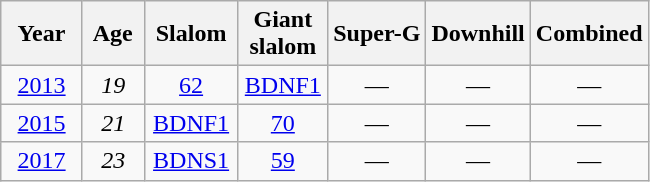<table class=wikitable style="text-align:center">
<tr>
<th>  Year  </th>
<th> Age </th>
<th> Slalom </th>
<th> Giant <br> slalom </th>
<th>Super-G</th>
<th>Downhill</th>
<th>Combined</th>
</tr>
<tr>
<td><a href='#'>2013</a></td>
<td><em>19</em></td>
<td><a href='#'>62</a></td>
<td><a href='#'>BDNF1</a></td>
<td>—</td>
<td>—</td>
<td>—</td>
</tr>
<tr>
<td><a href='#'>2015</a></td>
<td><em>21</em></td>
<td><a href='#'>BDNF1</a></td>
<td><a href='#'>70</a></td>
<td>—</td>
<td>—</td>
<td>—</td>
</tr>
<tr>
<td><a href='#'>2017</a></td>
<td><em>23</em></td>
<td><a href='#'>BDNS1</a></td>
<td><a href='#'>59</a></td>
<td>—</td>
<td>—</td>
<td>—</td>
</tr>
</table>
